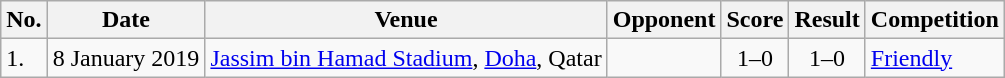<table class="wikitable" style="font-size:100%;">
<tr>
<th>No.</th>
<th>Date</th>
<th>Venue</th>
<th>Opponent</th>
<th>Score</th>
<th>Result</th>
<th>Competition</th>
</tr>
<tr>
<td>1.</td>
<td>8 January 2019</td>
<td><a href='#'>Jassim bin Hamad Stadium</a>, <a href='#'>Doha</a>, Qatar</td>
<td></td>
<td align="center">1–0</td>
<td align="center">1–0</td>
<td><a href='#'>Friendly</a></td>
</tr>
</table>
